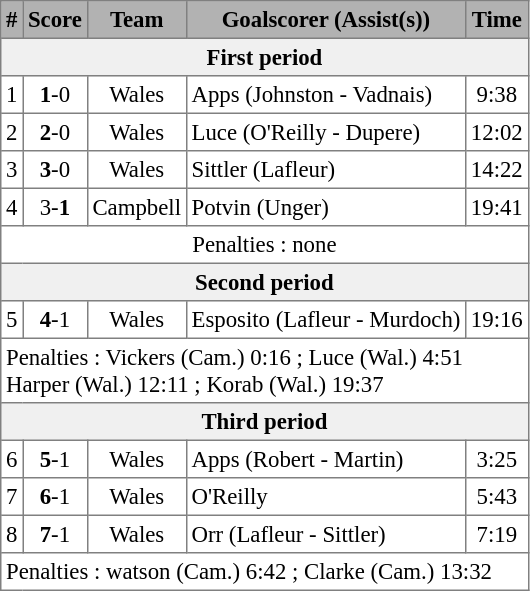<table cellpadding="3" cellspacing="1" border="1" style="font-size: 95%; text-align: center; border: gray solid 1px; border-collapse: collapse;">
<tr bgcolor="B2B2B2">
<th>#</th>
<th>Score</th>
<th>Team</th>
<th>Goalscorer (Assist(s))</th>
<th>Time</th>
</tr>
<tr bgcolor="f0f0f0">
<th colspan="6">First period</th>
</tr>
<tr>
<td>1</td>
<td><strong>1</strong>-0</td>
<td>Wales</td>
<td align="left">Apps (Johnston - Vadnais)</td>
<td>9:38</td>
</tr>
<tr>
<td>2</td>
<td><strong>2</strong>-0</td>
<td>Wales</td>
<td align="left">Luce (O'Reilly - Dupere)</td>
<td>12:02</td>
</tr>
<tr>
<td>3</td>
<td><strong>3</strong>-0</td>
<td>Wales</td>
<td align="left">Sittler (Lafleur)</td>
<td>14:22</td>
</tr>
<tr>
<td>4</td>
<td>3-<strong>1</strong></td>
<td>Campbell</td>
<td align="left">Potvin (Unger)</td>
<td>19:41</td>
</tr>
<tr>
<td colspan="6">Penalties : none</td>
</tr>
<tr bgcolor="f0f0f0">
<th colspan="6">Second period</th>
</tr>
<tr>
<td>5</td>
<td><strong>4</strong>-1</td>
<td>Wales</td>
<td align="left">Esposito (Lafleur - Murdoch)</td>
<td>19:16</td>
</tr>
<tr>
<td colspan="6" align="left">Penalties : Vickers (Cam.)  0:16 ; Luce (Wal.) 4:51<br>Harper (Wal.)  12:11 ; Korab (Wal.) 19:37</td>
</tr>
<tr bgcolor="f0f0f0">
<th colspan="6">Third period</th>
</tr>
<tr>
<td>6</td>
<td><strong>5</strong>-1</td>
<td>Wales</td>
<td align="left">Apps (Robert - Martin)</td>
<td>3:25</td>
</tr>
<tr>
<td>7</td>
<td><strong>6</strong>-1</td>
<td>Wales</td>
<td align="left">O'Reilly</td>
<td>5:43</td>
</tr>
<tr>
<td>8</td>
<td><strong>7</strong>-1</td>
<td>Wales</td>
<td align="left">Orr (Lafleur - Sittler)</td>
<td>7:19</td>
</tr>
<tr>
<td colspan="6" align="left">Penalties : watson (Cam.) 6:42 ; Clarke (Cam.) 13:32</td>
</tr>
</table>
